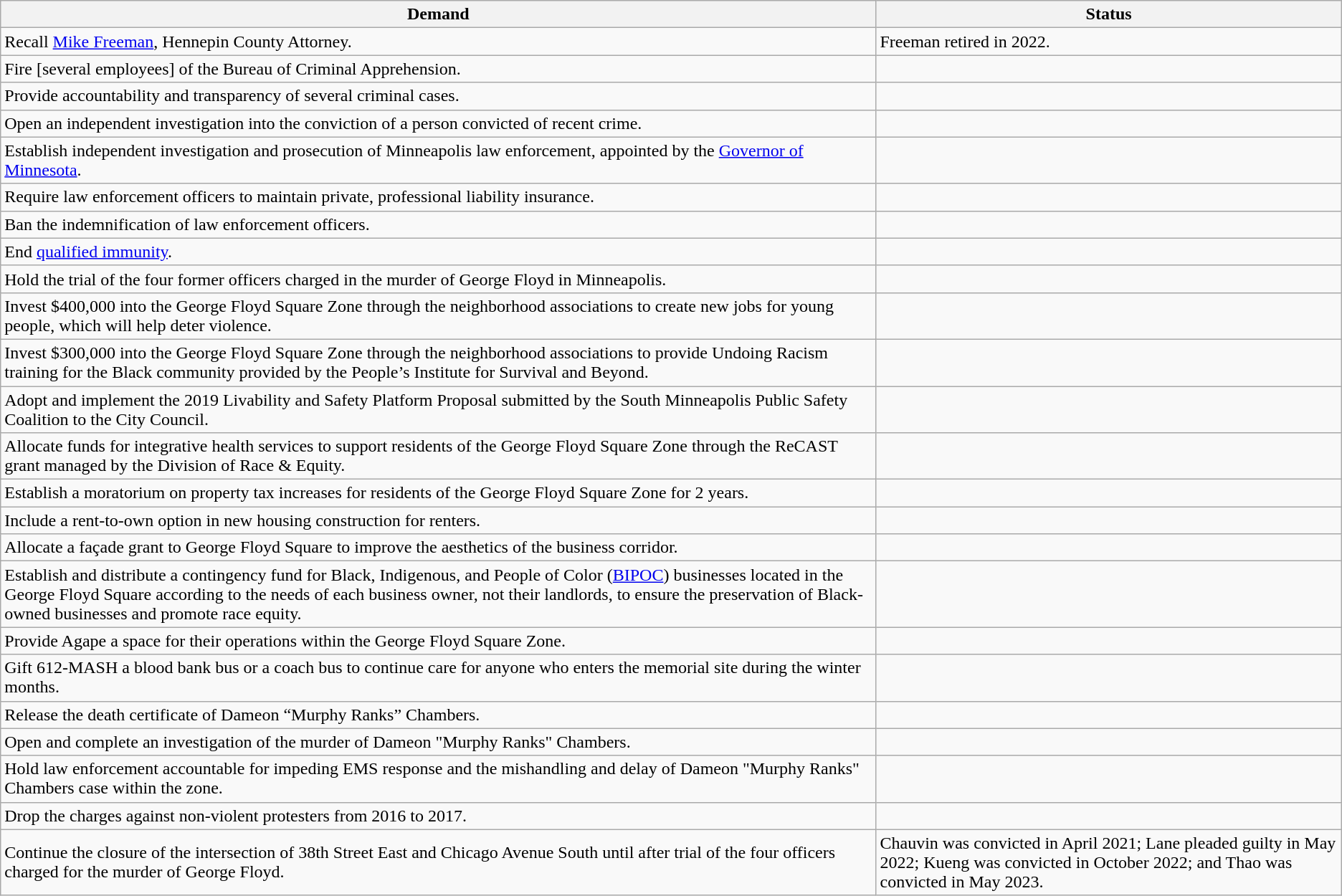<table class="wikitable">
<tr>
<th>Demand</th>
<th>Status</th>
</tr>
<tr>
<td>Recall <a href='#'>Mike Freeman</a>, Hennepin County Attorney.</td>
<td>Freeman retired in 2022.</td>
</tr>
<tr>
<td>Fire [several employees] of the Bureau of Criminal Apprehension.</td>
<td></td>
</tr>
<tr>
<td>Provide accountability and transparency of several criminal cases.</td>
<td></td>
</tr>
<tr>
<td>Open an independent investigation into the conviction of a person convicted of recent crime.</td>
<td></td>
</tr>
<tr>
<td>Establish independent investigation and prosecution of Minneapolis law enforcement, appointed by the <a href='#'>Governor of Minnesota</a>.</td>
<td></td>
</tr>
<tr>
<td>Require law enforcement officers to maintain private, professional liability insurance.</td>
<td></td>
</tr>
<tr>
<td>Ban the indemnification of law enforcement officers.</td>
<td></td>
</tr>
<tr>
<td>End <a href='#'>qualified immunity</a>.</td>
<td></td>
</tr>
<tr>
<td>Hold the trial of the four former officers charged in the murder of George Floyd in Minneapolis.</td>
<td></td>
</tr>
<tr>
<td>Invest $400,000 into the George Floyd Square Zone through the neighborhood associations to create new jobs for young people, which will help deter violence.</td>
<td></td>
</tr>
<tr>
<td>Invest $300,000 into the George Floyd Square Zone through the neighborhood associations to provide Undoing Racism training for the Black community provided by the People’s Institute for Survival and Beyond.</td>
<td></td>
</tr>
<tr>
<td>Adopt and implement the 2019 Livability and Safety Platform Proposal submitted by the South Minneapolis Public Safety Coalition to the City Council.</td>
<td></td>
</tr>
<tr>
<td>Allocate funds for integrative health services to support residents of the George Floyd Square Zone through the ReCAST grant managed by the Division of Race & Equity.</td>
<td></td>
</tr>
<tr>
<td>Establish a moratorium on property tax increases for residents of the George Floyd Square Zone for 2 years.</td>
<td></td>
</tr>
<tr>
<td>Include a rent-to-own option in new housing construction for renters.</td>
<td></td>
</tr>
<tr>
<td>Allocate a façade grant to George Floyd Square to improve the aesthetics of the business corridor.</td>
<td></td>
</tr>
<tr>
<td>Establish and distribute a contingency fund for Black, Indigenous, and People of Color (<a href='#'>BIPOC</a>) businesses located in the George Floyd Square according to the needs of each business owner, not their landlords, to ensure the preservation of Black-owned businesses and promote race equity.</td>
<td></td>
</tr>
<tr>
<td>Provide Agape a space for their operations within the George Floyd Square Zone.</td>
<td></td>
</tr>
<tr>
<td>Gift 612-MASH a blood bank bus or a coach bus to continue care for anyone who enters the memorial site during the winter months.</td>
<td></td>
</tr>
<tr>
<td>Release the death certificate of Dameon “Murphy Ranks” Chambers.</td>
<td></td>
</tr>
<tr>
<td>Open and complete an investigation of the murder of Dameon "Murphy Ranks" Chambers.</td>
<td></td>
</tr>
<tr>
<td>Hold law enforcement accountable for impeding EMS response and the mishandling and delay of Dameon "Murphy Ranks" Chambers case within the zone.</td>
<td></td>
</tr>
<tr>
<td>Drop the charges against non-violent protesters from 2016 to 2017.</td>
<td></td>
</tr>
<tr>
<td>Continue the closure of the intersection of 38th Street East and Chicago Avenue South until after trial of the four officers charged for the murder of George Floyd.</td>
<td>Chauvin was convicted in April 2021; Lane pleaded guilty in May 2022; Kueng was convicted in October 2022; and Thao was convicted in May 2023.</td>
</tr>
</table>
